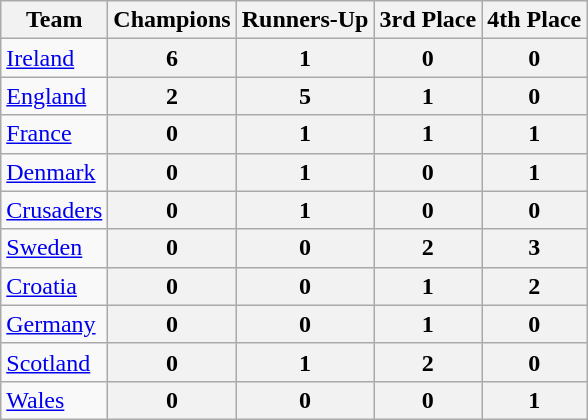<table class="wikitable sortable">
<tr>
<th>Team</th>
<th>Champions</th>
<th>Runners-Up</th>
<th>3rd Place</th>
<th>4th Place</th>
</tr>
<tr>
<td> <a href='#'>Ireland</a></td>
<th>6</th>
<th>1</th>
<th>0</th>
<th>0</th>
</tr>
<tr>
<td> <a href='#'>England</a></td>
<th>2</th>
<th>5</th>
<th>1</th>
<th>0</th>
</tr>
<tr>
<td> <a href='#'>France</a></td>
<th>0</th>
<th>1</th>
<th>1</th>
<th>1</th>
</tr>
<tr>
<td> <a href='#'>Denmark</a></td>
<th>0</th>
<th>1</th>
<th>0</th>
<th>1</th>
</tr>
<tr>
<td> <a href='#'>Crusaders</a></td>
<th>0</th>
<th>1</th>
<th>0</th>
<th>0</th>
</tr>
<tr>
<td> <a href='#'>Sweden</a></td>
<th>0</th>
<th>0</th>
<th>2</th>
<th>3</th>
</tr>
<tr>
<td> <a href='#'>Croatia</a></td>
<th>0</th>
<th>0</th>
<th>1</th>
<th>2</th>
</tr>
<tr>
<td> <a href='#'>Germany</a></td>
<th>0</th>
<th>0</th>
<th>1</th>
<th>0</th>
</tr>
<tr>
<td> <a href='#'>Scotland</a></td>
<th>0</th>
<th>1</th>
<th>2</th>
<th>0</th>
</tr>
<tr>
<td> <a href='#'>Wales</a></td>
<th>0</th>
<th>0</th>
<th>0</th>
<th>1</th>
</tr>
</table>
